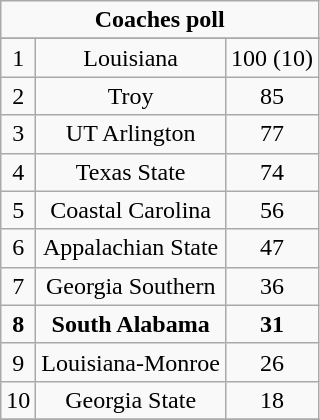<table class="wikitable">
<tr align="center">
<td align="center" Colspan="3"><strong>Coaches poll</strong></td>
</tr>
<tr align="center">
</tr>
<tr align="center">
<td>1</td>
<td>Louisiana</td>
<td>100 (10)</td>
</tr>
<tr align="center">
<td>2</td>
<td>Troy</td>
<td>85</td>
</tr>
<tr align="center">
<td>3</td>
<td>UT Arlington</td>
<td>77</td>
</tr>
<tr align="center">
<td>4</td>
<td>Texas State</td>
<td>74</td>
</tr>
<tr align="center">
<td>5</td>
<td>Coastal Carolina</td>
<td>56</td>
</tr>
<tr align="center">
<td>6</td>
<td>Appalachian State</td>
<td>47</td>
</tr>
<tr align="center">
<td>7</td>
<td>Georgia Southern</td>
<td>36</td>
</tr>
<tr align="center">
<td><strong>8</strong></td>
<td><strong>South Alabama</strong></td>
<td><strong>31</strong></td>
</tr>
<tr align="center">
<td>9</td>
<td>Louisiana-Monroe</td>
<td>26</td>
</tr>
<tr align="center">
<td>10</td>
<td>Georgia State</td>
<td>18</td>
</tr>
<tr align="center">
</tr>
</table>
